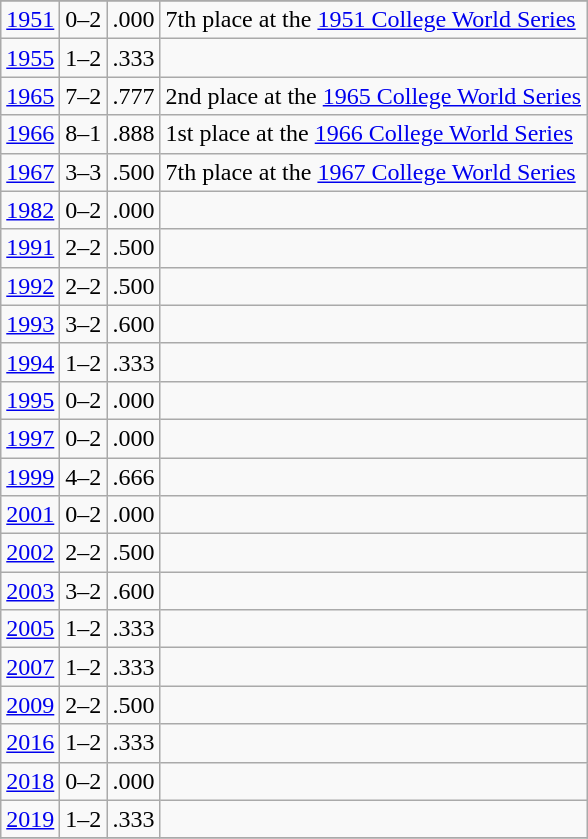<table class= "wikitable">
<tr>
</tr>
<tr>
<td><a href='#'>1951</a></td>
<td>0–2</td>
<td>.000</td>
<td>7th place at the <a href='#'>1951 College World Series</a></td>
</tr>
<tr>
<td><a href='#'>1955</a></td>
<td>1–2</td>
<td>.333</td>
<td></td>
</tr>
<tr>
<td><a href='#'>1965</a></td>
<td>7–2</td>
<td>.777</td>
<td>2nd place at the <a href='#'>1965 College World Series</a></td>
</tr>
<tr>
<td><a href='#'>1966</a></td>
<td>8–1</td>
<td>.888</td>
<td>1st place at the <a href='#'>1966 College World Series</a></td>
</tr>
<tr>
<td><a href='#'>1967</a></td>
<td>3–3</td>
<td>.500</td>
<td>7th place at the <a href='#'>1967 College World Series</a></td>
</tr>
<tr>
<td><a href='#'>1982</a></td>
<td>0–2</td>
<td>.000</td>
<td></td>
</tr>
<tr>
<td><a href='#'>1991</a></td>
<td>2–2</td>
<td>.500</td>
<td></td>
</tr>
<tr>
<td><a href='#'>1992</a></td>
<td>2–2</td>
<td>.500</td>
<td></td>
</tr>
<tr>
<td><a href='#'>1993</a></td>
<td>3–2</td>
<td>.600</td>
<td></td>
</tr>
<tr>
<td><a href='#'>1994</a></td>
<td>1–2</td>
<td>.333</td>
<td></td>
</tr>
<tr>
<td><a href='#'>1995</a></td>
<td>0–2</td>
<td>.000</td>
<td></td>
</tr>
<tr>
<td><a href='#'>1997</a></td>
<td>0–2</td>
<td>.000</td>
<td></td>
</tr>
<tr>
<td><a href='#'>1999</a></td>
<td>4–2</td>
<td>.666</td>
<td></td>
</tr>
<tr>
<td><a href='#'>2001</a></td>
<td>0–2</td>
<td>.000</td>
<td></td>
</tr>
<tr>
<td><a href='#'>2002</a></td>
<td>2–2</td>
<td>.500</td>
<td></td>
</tr>
<tr>
<td><a href='#'>2003</a></td>
<td>3–2</td>
<td>.600</td>
<td></td>
</tr>
<tr>
<td><a href='#'>2005</a></td>
<td>1–2</td>
<td>.333</td>
<td></td>
</tr>
<tr>
<td><a href='#'>2007</a></td>
<td>1–2</td>
<td>.333</td>
<td></td>
</tr>
<tr>
<td><a href='#'>2009</a></td>
<td>2–2</td>
<td>.500</td>
<td></td>
</tr>
<tr>
<td><a href='#'>2016</a></td>
<td>1–2</td>
<td>.333</td>
<td></td>
</tr>
<tr>
<td><a href='#'>2018</a></td>
<td>0–2</td>
<td>.000</td>
<td></td>
</tr>
<tr>
<td><a href='#'>2019</a></td>
<td>1–2</td>
<td>.333</td>
<td></td>
</tr>
<tr>
</tr>
</table>
